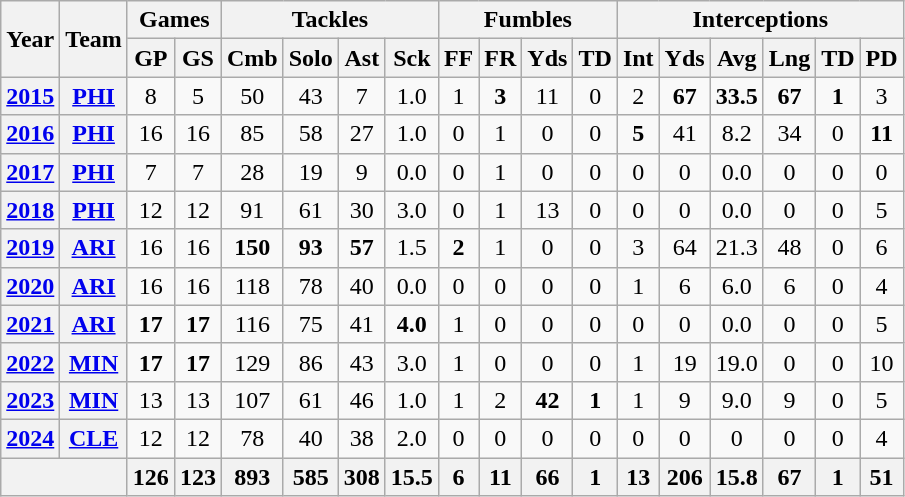<table class="wikitable" style="text-align: center;">
<tr>
<th rowspan="2">Year</th>
<th rowspan="2">Team</th>
<th colspan="2">Games</th>
<th colspan="4">Tackles</th>
<th colspan="4">Fumbles</th>
<th colspan="6">Interceptions</th>
</tr>
<tr>
<th>GP</th>
<th>GS</th>
<th>Cmb</th>
<th>Solo</th>
<th>Ast</th>
<th>Sck</th>
<th>FF</th>
<th>FR</th>
<th>Yds</th>
<th>TD</th>
<th>Int</th>
<th>Yds</th>
<th>Avg</th>
<th>Lng</th>
<th>TD</th>
<th>PD</th>
</tr>
<tr>
<th><a href='#'>2015</a></th>
<th><a href='#'>PHI</a></th>
<td>8</td>
<td>5</td>
<td>50</td>
<td>43</td>
<td>7</td>
<td>1.0</td>
<td>1</td>
<td><strong>3</strong></td>
<td>11</td>
<td>0</td>
<td>2</td>
<td><strong>67</strong></td>
<td><strong>33.5</strong></td>
<td><strong>67</strong></td>
<td><strong>1</strong></td>
<td>3</td>
</tr>
<tr>
<th><a href='#'>2016</a></th>
<th><a href='#'>PHI</a></th>
<td>16</td>
<td>16</td>
<td>85</td>
<td>58</td>
<td>27</td>
<td>1.0</td>
<td>0</td>
<td>1</td>
<td>0</td>
<td>0</td>
<td><strong>5</strong></td>
<td>41</td>
<td>8.2</td>
<td>34</td>
<td>0</td>
<td><strong>11</strong></td>
</tr>
<tr>
<th><a href='#'>2017</a></th>
<th><a href='#'>PHI</a></th>
<td>7</td>
<td>7</td>
<td>28</td>
<td>19</td>
<td>9</td>
<td>0.0</td>
<td>0</td>
<td>1</td>
<td>0</td>
<td>0</td>
<td>0</td>
<td>0</td>
<td>0.0</td>
<td>0</td>
<td>0</td>
<td>0</td>
</tr>
<tr>
<th><a href='#'>2018</a></th>
<th><a href='#'>PHI</a></th>
<td>12</td>
<td>12</td>
<td>91</td>
<td>61</td>
<td>30</td>
<td>3.0</td>
<td>0</td>
<td>1</td>
<td>13</td>
<td>0</td>
<td>0</td>
<td>0</td>
<td>0.0</td>
<td>0</td>
<td>0</td>
<td>5</td>
</tr>
<tr>
<th><a href='#'>2019</a></th>
<th><a href='#'>ARI</a></th>
<td>16</td>
<td>16</td>
<td><strong>150</strong></td>
<td><strong>93</strong></td>
<td><strong>57</strong></td>
<td>1.5</td>
<td><strong>2</strong></td>
<td>1</td>
<td>0</td>
<td>0</td>
<td>3</td>
<td>64</td>
<td>21.3</td>
<td>48</td>
<td>0</td>
<td>6</td>
</tr>
<tr>
<th><a href='#'>2020</a></th>
<th><a href='#'>ARI</a></th>
<td>16</td>
<td>16</td>
<td>118</td>
<td>78</td>
<td>40</td>
<td>0.0</td>
<td>0</td>
<td>0</td>
<td>0</td>
<td>0</td>
<td>1</td>
<td>6</td>
<td>6.0</td>
<td>6</td>
<td>0</td>
<td>4</td>
</tr>
<tr>
<th><a href='#'>2021</a></th>
<th><a href='#'>ARI</a></th>
<td><strong>17</strong></td>
<td><strong>17</strong></td>
<td>116</td>
<td>75</td>
<td>41</td>
<td><strong>4.0</strong></td>
<td>1</td>
<td>0</td>
<td>0</td>
<td>0</td>
<td>0</td>
<td>0</td>
<td>0.0</td>
<td>0</td>
<td>0</td>
<td>5</td>
</tr>
<tr>
<th><a href='#'>2022</a></th>
<th><a href='#'>MIN</a></th>
<td><strong>17</strong></td>
<td><strong>17</strong></td>
<td>129</td>
<td>86</td>
<td>43</td>
<td>3.0</td>
<td>1</td>
<td>0</td>
<td>0</td>
<td>0</td>
<td>1</td>
<td>19</td>
<td>19.0</td>
<td>0</td>
<td>0</td>
<td>10</td>
</tr>
<tr>
<th><a href='#'>2023</a></th>
<th><a href='#'>MIN</a></th>
<td>13</td>
<td>13</td>
<td>107</td>
<td>61</td>
<td>46</td>
<td>1.0</td>
<td>1</td>
<td>2</td>
<td><strong>42</strong></td>
<td><strong>1</strong></td>
<td>1</td>
<td>9</td>
<td>9.0</td>
<td>9</td>
<td>0</td>
<td>5</td>
</tr>
<tr>
<th><a href='#'>2024</a></th>
<th><a href='#'>CLE</a></th>
<td>12</td>
<td>12</td>
<td>78</td>
<td>40</td>
<td>38</td>
<td>2.0</td>
<td>0</td>
<td>0</td>
<td>0</td>
<td>0</td>
<td>0</td>
<td>0</td>
<td>0</td>
<td>0</td>
<td>0</td>
<td>4</td>
</tr>
<tr>
<th colspan="2"></th>
<th>126</th>
<th>123</th>
<th>893</th>
<th>585</th>
<th>308</th>
<th>15.5</th>
<th>6</th>
<th>11</th>
<th>66</th>
<th>1</th>
<th>13</th>
<th>206</th>
<th>15.8</th>
<th>67</th>
<th>1</th>
<th>51</th>
</tr>
</table>
